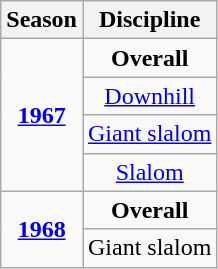<table class="wikitable">
<tr>
<th>Season</th>
<th>Discipline</th>
</tr>
<tr>
<td rowspan=4 align=center><strong><a href='#'>1967</a></strong></td>
<td align=center><strong>Overall</strong></td>
</tr>
<tr>
<td align=center><a href='#'>Downhill</a></td>
</tr>
<tr>
<td align=center><a href='#'>Giant slalom</a></td>
</tr>
<tr>
<td align=center><a href='#'>Slalom</a></td>
</tr>
<tr>
<td rowspan=2 align=center><strong><a href='#'>1968</a></strong></td>
<td align=center><strong>Overall</strong></td>
</tr>
<tr>
<td align=center>Giant slalom</td>
</tr>
</table>
